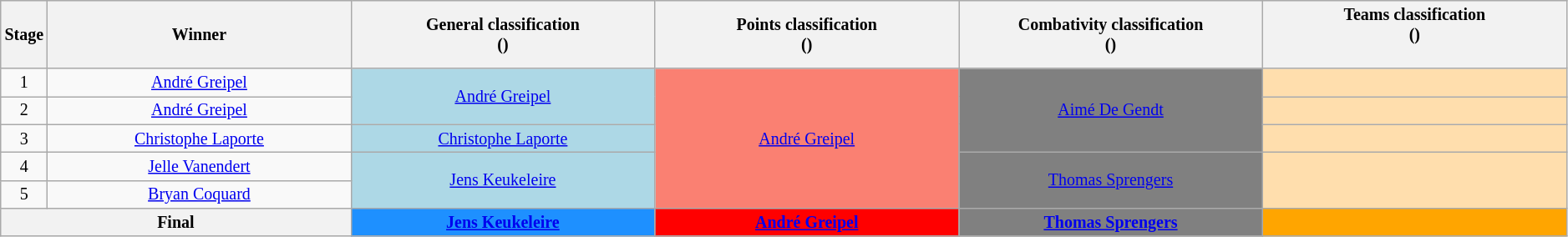<table class="wikitable" style="text-align: center; font-size:smaller;">
<tr style="background-color: #efefef;">
<th width="1%">Stage</th>
<th width="19.8%">Winner</th>
<th width="19.8%">General classification<br>()<br></th>
<th width="19.8%">Points classification<br>()<br></th>
<th width="19.8%">Combativity classification<br>()<br></th>
<th width="19.8%">Teams classification<br>()<br> </th>
</tr>
<tr>
<td>1</td>
<td><a href='#'>André Greipel</a></td>
<td style="background:lightblue" rowspan=2><a href='#'>André Greipel</a></td>
<td style="background:salmon;" rowspan=5><a href='#'>André Greipel</a></td>
<td style="background:grey;" rowspan=3><a href='#'>Aimé De Gendt</a></td>
<td style="background:navajowhite;"></td>
</tr>
<tr>
<td>2</td>
<td><a href='#'>André Greipel</a></td>
<td style="background:navajowhite;"></td>
</tr>
<tr>
<td>3</td>
<td><a href='#'>Christophe Laporte</a></td>
<td style="background:lightblue"><a href='#'>Christophe Laporte</a></td>
<td style="background:navajowhite;"></td>
</tr>
<tr>
<td>4</td>
<td><a href='#'>Jelle Vanendert</a></td>
<td style="background:lightblue" rowspan=2><a href='#'>Jens Keukeleire</a></td>
<td style="background:grey;" rowspan=2><a href='#'>Thomas Sprengers</a></td>
<td style="background:navajowhite;" rowspan=2></td>
</tr>
<tr>
<td>5</td>
<td><a href='#'>Bryan Coquard</a></td>
</tr>
<tr>
<th colspan=2>Final</th>
<th style="background:dodgerblue;"><a href='#'>Jens Keukeleire</a></th>
<th style="background:red;"><a href='#'>André Greipel</a></th>
<th style="background:grey;"><a href='#'>Thomas Sprengers</a></th>
<th style="background:orange;"></th>
</tr>
</table>
